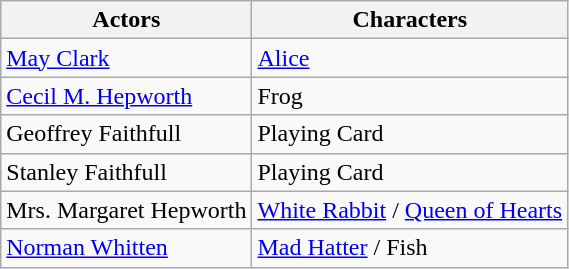<table class="wikitable">
<tr>
<th>Actors</th>
<th>Characters</th>
</tr>
<tr>
<td><a href='#'>May Clark</a></td>
<td><a href='#'>Alice</a></td>
</tr>
<tr>
<td><a href='#'>Cecil M. Hepworth</a></td>
<td>Frog</td>
</tr>
<tr>
<td>Geoffrey Faithfull</td>
<td>Playing Card</td>
</tr>
<tr>
<td>Stanley Faithfull</td>
<td>Playing Card</td>
</tr>
<tr>
<td>Mrs. Margaret Hepworth</td>
<td><a href='#'>White Rabbit</a> / <a href='#'>Queen of Hearts</a></td>
</tr>
<tr>
<td><a href='#'>Norman Whitten</a></td>
<td><a href='#'>Mad Hatter</a> / Fish</td>
</tr>
</table>
